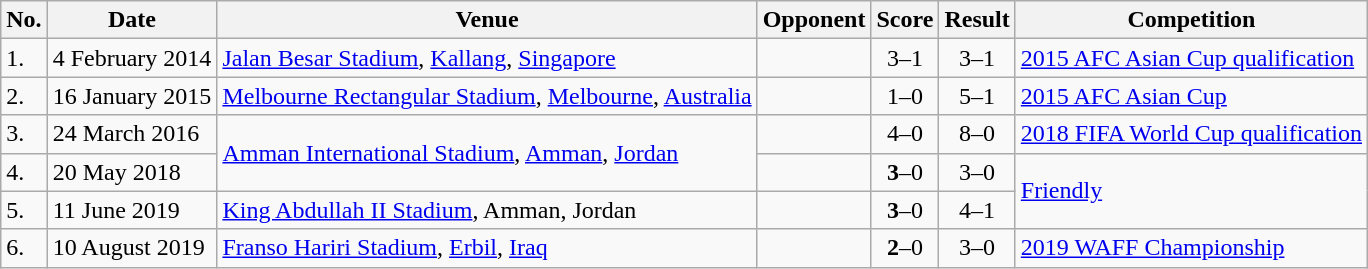<table class="wikitable">
<tr>
<th>No.</th>
<th>Date</th>
<th>Venue</th>
<th>Opponent</th>
<th>Score</th>
<th>Result</th>
<th>Competition</th>
</tr>
<tr>
<td>1.</td>
<td>4 February 2014</td>
<td><a href='#'>Jalan Besar Stadium</a>, <a href='#'>Kallang</a>, <a href='#'>Singapore</a></td>
<td></td>
<td align=center>3–1</td>
<td align=center>3–1</td>
<td><a href='#'>2015 AFC Asian Cup qualification</a></td>
</tr>
<tr>
<td>2.</td>
<td>16 January 2015</td>
<td><a href='#'>Melbourne Rectangular Stadium</a>, <a href='#'>Melbourne</a>, <a href='#'>Australia</a></td>
<td></td>
<td align=center>1–0</td>
<td align=center>5–1</td>
<td><a href='#'>2015 AFC Asian Cup</a></td>
</tr>
<tr>
<td>3.</td>
<td>24 March 2016</td>
<td rowspan=2><a href='#'>Amman International Stadium</a>, <a href='#'>Amman</a>, <a href='#'>Jordan</a></td>
<td></td>
<td align=center>4–0</td>
<td align=center>8–0</td>
<td><a href='#'>2018 FIFA World Cup qualification</a></td>
</tr>
<tr>
<td>4.</td>
<td>20 May 2018</td>
<td></td>
<td align=center><strong>3</strong>–0</td>
<td align=center>3–0</td>
<td rowspan=2><a href='#'>Friendly</a></td>
</tr>
<tr>
<td>5.</td>
<td>11 June 2019</td>
<td><a href='#'>King Abdullah II Stadium</a>, Amman, Jordan</td>
<td></td>
<td align=center><strong>3</strong>–0</td>
<td align=center>4–1</td>
</tr>
<tr>
<td>6.</td>
<td>10 August 2019</td>
<td><a href='#'>Franso Hariri Stadium</a>, <a href='#'>Erbil</a>, <a href='#'>Iraq</a></td>
<td></td>
<td align=center><strong>2</strong>–0</td>
<td align=center>3–0</td>
<td><a href='#'>2019 WAFF Championship</a></td>
</tr>
</table>
